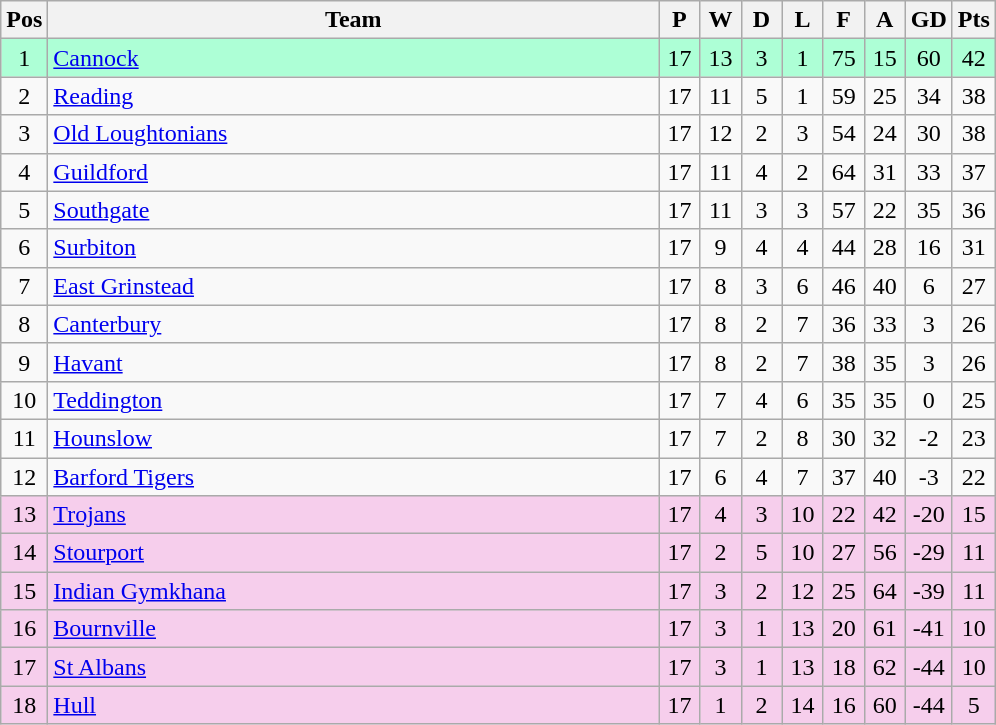<table class="wikitable" style="font-size: 100%">
<tr>
<th width=20>Pos</th>
<th width=400>Team</th>
<th width=20>P</th>
<th width=20>W</th>
<th width=20>D</th>
<th width=20>L</th>
<th width=20>F</th>
<th width=20>A</th>
<th width=20>GD</th>
<th width=20>Pts</th>
</tr>
<tr align=center style="background: #ADFFD6;">
<td>1</td>
<td align="left"><a href='#'>Cannock</a></td>
<td>17</td>
<td>13</td>
<td>3</td>
<td>1</td>
<td>75</td>
<td>15</td>
<td>60</td>
<td>42</td>
</tr>
<tr align=center>
<td>2</td>
<td align="left"><a href='#'>Reading</a></td>
<td>17</td>
<td>11</td>
<td>5</td>
<td>1</td>
<td>59</td>
<td>25</td>
<td>34</td>
<td>38</td>
</tr>
<tr align=center>
<td>3</td>
<td align="left"><a href='#'>Old Loughtonians</a></td>
<td>17</td>
<td>12</td>
<td>2</td>
<td>3</td>
<td>54</td>
<td>24</td>
<td>30</td>
<td>38</td>
</tr>
<tr align=center>
<td>4</td>
<td align="left"><a href='#'>Guildford</a></td>
<td>17</td>
<td>11</td>
<td>4</td>
<td>2</td>
<td>64</td>
<td>31</td>
<td>33</td>
<td>37</td>
</tr>
<tr align=center>
<td>5</td>
<td align="left"><a href='#'>Southgate</a></td>
<td>17</td>
<td>11</td>
<td>3</td>
<td>3</td>
<td>57</td>
<td>22</td>
<td>35</td>
<td>36</td>
</tr>
<tr align=center>
<td>6</td>
<td align="left"><a href='#'>Surbiton</a></td>
<td>17</td>
<td>9</td>
<td>4</td>
<td>4</td>
<td>44</td>
<td>28</td>
<td>16</td>
<td>31</td>
</tr>
<tr align=center>
<td>7</td>
<td align="left"><a href='#'>East Grinstead</a></td>
<td>17</td>
<td>8</td>
<td>3</td>
<td>6</td>
<td>46</td>
<td>40</td>
<td>6</td>
<td>27</td>
</tr>
<tr align=center>
<td>8</td>
<td align="left"><a href='#'>Canterbury</a></td>
<td>17</td>
<td>8</td>
<td>2</td>
<td>7</td>
<td>36</td>
<td>33</td>
<td>3</td>
<td>26</td>
</tr>
<tr align=center>
<td>9</td>
<td align="left"><a href='#'>Havant</a></td>
<td>17</td>
<td>8</td>
<td>2</td>
<td>7</td>
<td>38</td>
<td>35</td>
<td>3</td>
<td>26</td>
</tr>
<tr align=center>
<td>10</td>
<td align="left"><a href='#'>Teddington</a></td>
<td>17</td>
<td>7</td>
<td>4</td>
<td>6</td>
<td>35</td>
<td>35</td>
<td>0</td>
<td>25</td>
</tr>
<tr align=center>
<td>11</td>
<td align="left"><a href='#'>Hounslow</a></td>
<td>17</td>
<td>7</td>
<td>2</td>
<td>8</td>
<td>30</td>
<td>32</td>
<td>-2</td>
<td>23</td>
</tr>
<tr align=center>
<td>12</td>
<td align="left"><a href='#'>Barford Tigers</a></td>
<td>17</td>
<td>6</td>
<td>4</td>
<td>7</td>
<td>37</td>
<td>40</td>
<td>-3</td>
<td>22</td>
</tr>
<tr align=center style="background: #F6CEEC;">
<td>13</td>
<td align="left"><a href='#'>Trojans</a></td>
<td>17</td>
<td>4</td>
<td>3</td>
<td>10</td>
<td>22</td>
<td>42</td>
<td>-20</td>
<td>15</td>
</tr>
<tr align=center style="background: #F6CEEC;">
<td>14</td>
<td align="left"><a href='#'>Stourport</a></td>
<td>17</td>
<td>2</td>
<td>5</td>
<td>10</td>
<td>27</td>
<td>56</td>
<td>-29</td>
<td>11</td>
</tr>
<tr align=center style="background: #F6CEEC;">
<td>15</td>
<td align="left"><a href='#'>Indian Gymkhana</a></td>
<td>17</td>
<td>3</td>
<td>2</td>
<td>12</td>
<td>25</td>
<td>64</td>
<td>-39</td>
<td>11</td>
</tr>
<tr align=center style="background: #F6CEEC;">
<td>16</td>
<td align="left"><a href='#'>Bournville</a></td>
<td>17</td>
<td>3</td>
<td>1</td>
<td>13</td>
<td>20</td>
<td>61</td>
<td>-41</td>
<td>10</td>
</tr>
<tr align=center style="background: #F6CEEC;">
<td>17</td>
<td align="left"><a href='#'>St Albans</a></td>
<td>17</td>
<td>3</td>
<td>1</td>
<td>13</td>
<td>18</td>
<td>62</td>
<td>-44</td>
<td>10</td>
</tr>
<tr align=center style="background: #F6CEEC;">
<td>18</td>
<td align="left"><a href='#'>Hull</a></td>
<td>17</td>
<td>1</td>
<td>2</td>
<td>14</td>
<td>16</td>
<td>60</td>
<td>-44</td>
<td>5</td>
</tr>
</table>
